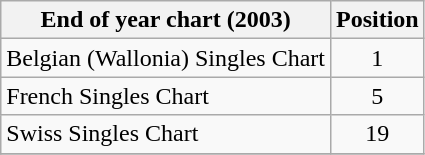<table class="wikitable sortable">
<tr>
<th align="left">End of year chart (2003)</th>
<th align="center">Position</th>
</tr>
<tr>
<td align="left">Belgian (Wallonia) Singles Chart</td>
<td align="center">1</td>
</tr>
<tr>
<td align="left">French Singles Chart</td>
<td align="center">5</td>
</tr>
<tr>
<td align="left">Swiss Singles Chart</td>
<td align="center">19</td>
</tr>
<tr>
</tr>
</table>
